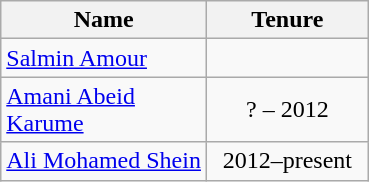<table class="wikitable">
<tr>
<th style="width:130px">Name</th>
<th style="width:100px">Tenure</th>
</tr>
<tr>
<td><a href='#'>Salmin Amour</a></td>
<td></td>
</tr>
<tr>
<td><a href='#'>Amani Abeid Karume</a></td>
<td align="center">? – 2012</td>
</tr>
<tr>
<td><a href='#'>Ali Mohamed Shein</a></td>
<td align="center">2012–present</td>
</tr>
</table>
